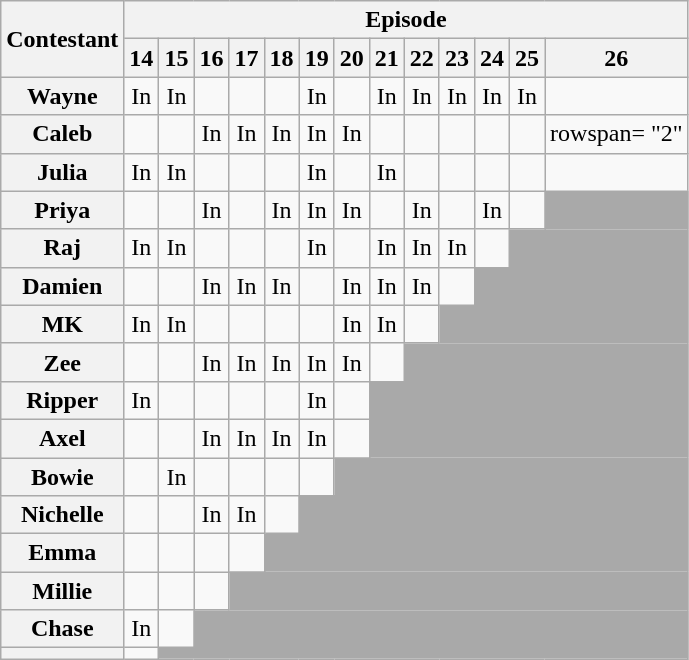<table class="wikitable" style="text-align: center;">
<tr>
<th rowspan="2">Contestant</th>
<th colspan="100%">Episode</th>
</tr>
<tr>
<th>14</th>
<th>15</th>
<th>16</th>
<th>17</th>
<th>18</th>
<th>19</th>
<th>20</th>
<th>21</th>
<th>22</th>
<th>23</th>
<th>24</th>
<th>25</th>
<th>26</th>
</tr>
<tr>
<th scope="row">Wayne</th>
<td> In</td>
<td> In</td>
<td> </td>
<td> </td>
<td> </td>
<td> In</td>
<td> </td>
<td> In</td>
<td> In</td>
<td> In</td>
<td> In</td>
<td> In</td>
<td> </td>
</tr>
<tr>
<th scope="row">Caleb</th>
<td> </td>
<td> </td>
<td> In</td>
<td> In</td>
<td> In</td>
<td> In</td>
<td> In</td>
<td> </td>
<td> </td>
<td> </td>
<td> </td>
<td> </td>
<td> rowspan= "2" </td>
</tr>
<tr>
<th scope="row">Julia</th>
<td> In</td>
<td> In</td>
<td> </td>
<td> </td>
<td> </td>
<td> In</td>
<td> </td>
<td> In</td>
<td> </td>
<td> </td>
<td> </td>
<td> </td>
</tr>
<tr>
<th scope="row">Priya</th>
<td> </td>
<td> </td>
<td> In</td>
<td> </td>
<td> In</td>
<td> In</td>
<td> In</td>
<td> </td>
<td> In</td>
<td> </td>
<td> In</td>
<td> </td>
<td colspan="100%" style="background:darkgray; border:none;"></td>
</tr>
<tr>
<th scope="row">Raj</th>
<td> In</td>
<td> In</td>
<td> </td>
<td> </td>
<td> </td>
<td> In</td>
<td> </td>
<td> In</td>
<td> In</td>
<td> In</td>
<td> </td>
<td colspan="100%" style="background:darkgray; border:none;"></td>
</tr>
<tr>
<th scope="row">Damien</th>
<td> </td>
<td> </td>
<td> In</td>
<td> In</td>
<td> In</td>
<td> </td>
<td> In</td>
<td> In</td>
<td> In</td>
<td> </td>
<td colspan="100%" style="background:darkgray; border:none;"></td>
</tr>
<tr>
<th scope="row">MK</th>
<td>In</td>
<td>In</td>
<td> </td>
<td> </td>
<td> </td>
<td> </td>
<td> In</td>
<td>In</td>
<td> </td>
<td colspan="100%" style="background:darkgray; border:none;"></td>
</tr>
<tr>
<th scope="row">Zee</th>
<td> </td>
<td> </td>
<td> In</td>
<td> In</td>
<td> In</td>
<td> In</td>
<td> In</td>
<td> </td>
<td colspan="100%" style="background:darkgray; border:none;"></td>
</tr>
<tr>
<th scope="row">Ripper</th>
<td> In</td>
<td> </td>
<td> </td>
<td> </td>
<td> </td>
<td> In</td>
<td> </td>
<td colspan="100%" style="background:darkgray; border:none;"></td>
</tr>
<tr>
<th scope="row">Axel</th>
<td> </td>
<td> </td>
<td> In</td>
<td> In</td>
<td> In</td>
<td> In</td>
<td> </td>
<td colspan="100%" style="background:darkgray; border:none;"></td>
</tr>
<tr>
<th scope="row">Bowie</th>
<td> </td>
<td> In</td>
<td> </td>
<td> </td>
<td> </td>
<td> </td>
<td colspan="100%" style="background:darkgray; border:none;"></td>
</tr>
<tr>
<th scope="row">Nichelle</th>
<td> </td>
<td> </td>
<td> In</td>
<td> In</td>
<td></td>
<td colspan="100%" style="background:darkgray; border:none;"></td>
</tr>
<tr>
<th scope="row">Emma</th>
<td> </td>
<td> </td>
<td> </td>
<td> </td>
<td colspan="100%" style="background:darkgray; border:none;"></td>
</tr>
<tr>
<th scope="row">Millie</th>
<td> </td>
<td> </td>
<td> </td>
<td colspan="100%" style="background:darkgray; border:none;"></td>
</tr>
<tr>
<th scope="row">Chase</th>
<td> In</td>
<td> </td>
<td colspan="100%" style="background:darkgray; border:none;"></td>
</tr>
<tr>
<th scope="row"></th>
<td> </td>
<td colspan="100%" style="background:darkgray; border:none;"></td>
</tr>
</table>
